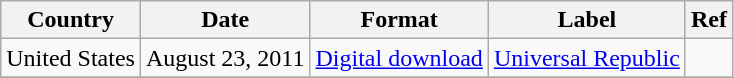<table class="wikitable">
<tr>
<th>Country</th>
<th>Date</th>
<th>Format</th>
<th>Label</th>
<th>Ref</th>
</tr>
<tr>
<td>United States</td>
<td rowspan="1">August 23, 2011</td>
<td rowspan="1"><a href='#'>Digital download</a></td>
<td rowspan="1"><a href='#'>Universal Republic</a></td>
<td></td>
</tr>
<tr>
</tr>
</table>
